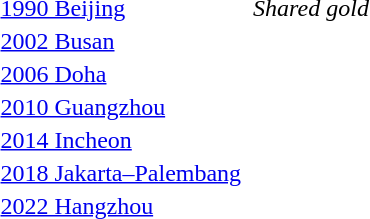<table>
<tr>
<td rowspan=2><a href='#'>1990 Beijing</a></td>
<td></td>
<td rowspan=2><em>Shared gold</em></td>
<td rowspan=2></td>
</tr>
<tr>
<td></td>
</tr>
<tr>
<td><a href='#'>2002 Busan</a></td>
<td></td>
<td></td>
<td></td>
</tr>
<tr>
<td><a href='#'>2006 Doha</a></td>
<td></td>
<td></td>
<td></td>
</tr>
<tr>
<td><a href='#'>2010 Guangzhou</a></td>
<td></td>
<td></td>
<td></td>
</tr>
<tr>
<td><a href='#'>2014 Incheon</a></td>
<td></td>
<td></td>
<td></td>
</tr>
<tr>
<td><a href='#'>2018 Jakarta–Palembang</a></td>
<td></td>
<td></td>
<td></td>
</tr>
<tr>
<td><a href='#'>2022 Hangzhou</a></td>
<td></td>
<td></td>
<td></td>
</tr>
</table>
